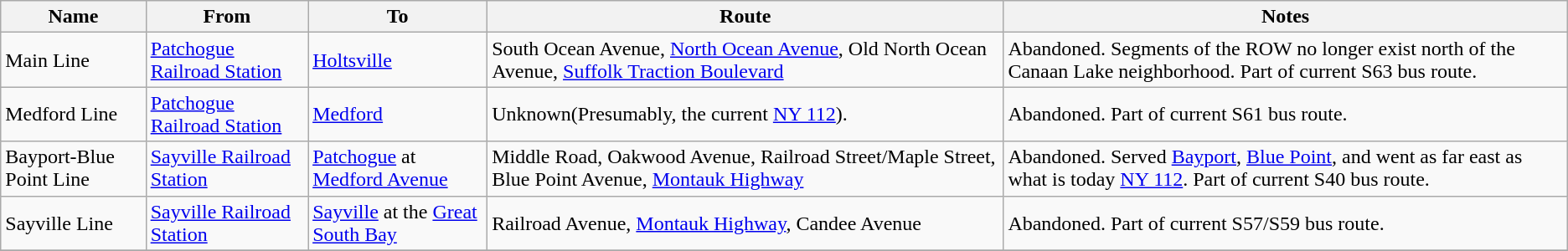<table class=wikitable>
<tr>
<th>Name</th>
<th>From</th>
<th>To</th>
<th>Route</th>
<th>Notes</th>
</tr>
<tr>
<td>Main Line</td>
<td><a href='#'>Patchogue Railroad Station</a></td>
<td><a href='#'>Holtsville</a></td>
<td>South Ocean Avenue, <a href='#'>North Ocean Avenue</a>, Old North Ocean Avenue, <a href='#'>Suffolk Traction Boulevard</a></td>
<td>Abandoned. Segments of the ROW no longer exist north of the Canaan Lake neighborhood. Part of current S63 bus route.</td>
</tr>
<tr>
<td>Medford Line</td>
<td><a href='#'>Patchogue Railroad Station</a></td>
<td><a href='#'>Medford</a></td>
<td>Unknown(Presumably, the current <a href='#'>NY 112</a>).</td>
<td>Abandoned. Part of current S61 bus route.</td>
</tr>
<tr>
<td>Bayport-Blue Point Line</td>
<td><a href='#'>Sayville Railroad Station</a></td>
<td><a href='#'>Patchogue</a> at <a href='#'>Medford Avenue</a></td>
<td>Middle Road, Oakwood Avenue, Railroad Street/Maple Street, Blue Point Avenue, <a href='#'>Montauk Highway</a></td>
<td>Abandoned. Served <a href='#'>Bayport</a>, <a href='#'>Blue Point</a>, and went as far east as what is today <a href='#'>NY 112</a>. Part of current S40 bus route.</td>
</tr>
<tr>
<td>Sayville Line</td>
<td><a href='#'>Sayville Railroad Station</a></td>
<td><a href='#'>Sayville</a> at the <a href='#'>Great South Bay</a></td>
<td>Railroad Avenue, <a href='#'>Montauk Highway</a>, Candee Avenue</td>
<td>Abandoned. Part of current S57/S59 bus route.</td>
</tr>
<tr>
</tr>
</table>
